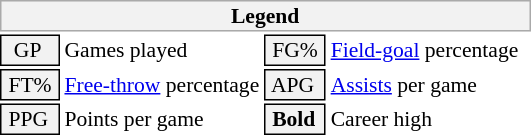<table class="toccolours" style="font-size: 90%; white-space: nowrap;">
<tr>
<th colspan="6" style="background:#f2f2f2; border:1px solid #aaa;">Legend</th>
</tr>
<tr>
<td style="background:#f2f2f2; border:1px solid black;">  GP</td>
<td>Games played</td>
<td style="background:#f2f2f2; border:1px solid black;"> FG% </td>
<td style="padding-right: 8px"><a href='#'>Field-goal</a> percentage</td>
</tr>
<tr>
<td style="background:#f2f2f2; border:1px solid black;"> FT% </td>
<td><a href='#'>Free-throw</a> percentage</td>
<td style="background:#f2f2f2; border:1px solid black;"> APG </td>
<td><a href='#'>Assists</a> per game</td>
</tr>
<tr>
<td style="background:#f2f2f2; border:1px solid black;"> PPG </td>
<td>Points per game</td>
<td style="background-color: #F2F2F2; border: 1px solid black"> <strong>Bold</strong> </td>
<td>Career high</td>
</tr>
<tr>
</tr>
</table>
